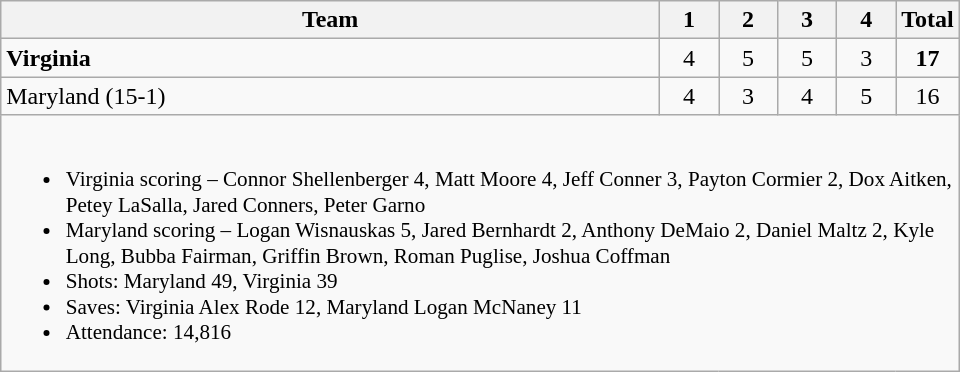<table class="wikitable" style="text-align:center; max-width:40em">
<tr>
<th>Team</th>
<th style="width:2em">1</th>
<th style="width:2em">2</th>
<th style="width:2em">3</th>
<th style="width:2em">4</th>
<th style="width:2em">Total</th>
</tr>
<tr>
<td style="text-align:left"><strong>Virginia</strong></td>
<td>4</td>
<td>5</td>
<td>5</td>
<td>3</td>
<td><strong>17</strong></td>
</tr>
<tr>
<td style="text-align:left">Maryland (15-1)</td>
<td>4</td>
<td>3</td>
<td>4</td>
<td>5</td>
<td>16</td>
</tr>
<tr>
<td colspan=6 style="text-align:left; font-size:88%;"><br><ul><li>Virginia scoring – Connor Shellenberger 4, Matt Moore 4, Jeff Conner 3, Payton Cormier 2, Dox Aitken, Petey LaSalla, Jared Conners, Peter Garno</li><li>Maryland scoring – Logan Wisnauskas 5, Jared Bernhardt 2, Anthony DeMaio 2, Daniel Maltz 2, Kyle Long, Bubba Fairman, Griffin Brown, Roman Puglise, Joshua Coffman</li><li>Shots: Maryland 49, Virginia 39</li><li>Saves: Virginia Alex Rode 12, Maryland Logan McNaney 11</li><li>Attendance: 14,816</li></ul></td>
</tr>
</table>
